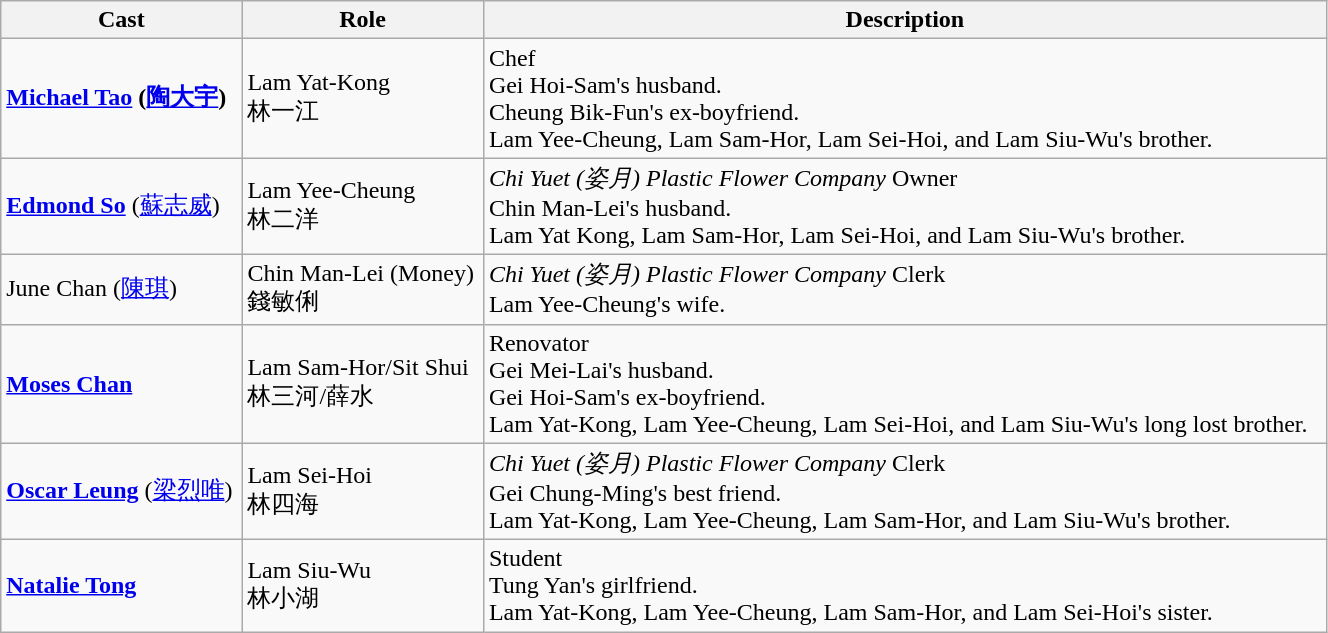<table class="wikitable" width="70%">
<tr>
<th>Cast</th>
<th>Role</th>
<th>Description</th>
</tr>
<tr>
<td><strong><a href='#'>Michael Tao</a> (<a href='#'>陶大宇</a>)</strong></td>
<td>Lam Yat-Kong <br> 林一江</td>
<td>Chef <br> Gei Hoi-Sam's husband.<br> Cheung Bik-Fun's ex-boyfriend. <br> Lam Yee-Cheung, Lam Sam-Hor, Lam Sei-Hoi, and Lam Siu-Wu's brother.</td>
</tr>
<tr>
<td><strong><a href='#'>Edmond So</a></strong> (<a href='#'>蘇志威</a>)</td>
<td>Lam Yee-Cheung <br> 林二洋</td>
<td><em>Chi Yuet (姿月) Plastic Flower Company</em> Owner <br> Chin Man-Lei's husband. <br> Lam Yat Kong, Lam Sam-Hor, Lam Sei-Hoi, and Lam Siu-Wu's brother.</td>
</tr>
<tr>
<td>June Chan (<a href='#'>陳琪</a>)</td>
<td>Chin Man-Lei (Money) <br> 錢敏俐</td>
<td><em>Chi Yuet (姿月) Plastic Flower Company</em> Clerk <br> Lam Yee-Cheung's wife.</td>
</tr>
<tr>
<td><strong><a href='#'>Moses Chan</a></strong></td>
<td>Lam Sam-Hor/Sit Shui <br> 林三河/薛水</td>
<td>Renovator <br> Gei Mei-Lai's husband. <br> Gei Hoi-Sam's ex-boyfriend. <br> Lam Yat-Kong, Lam Yee-Cheung, Lam Sei-Hoi, and Lam Siu-Wu's long lost brother.</td>
</tr>
<tr>
<td><strong><a href='#'>Oscar Leung</a></strong> (<a href='#'>梁烈唯</a>)</td>
<td>Lam Sei-Hoi <br> 林四海</td>
<td><em>Chi Yuet (姿月) Plastic Flower Company</em> Clerk <br> Gei Chung-Ming's best friend. <br> Lam Yat-Kong, Lam Yee-Cheung, Lam Sam-Hor, and Lam Siu-Wu's brother.</td>
</tr>
<tr>
<td><strong><a href='#'>Natalie Tong</a></strong></td>
<td>Lam Siu-Wu <br> 林小湖</td>
<td>Student <br> Tung Yan's girlfriend. <br> Lam Yat-Kong, Lam Yee-Cheung, Lam Sam-Hor, and Lam Sei-Hoi's sister.</td>
</tr>
</table>
